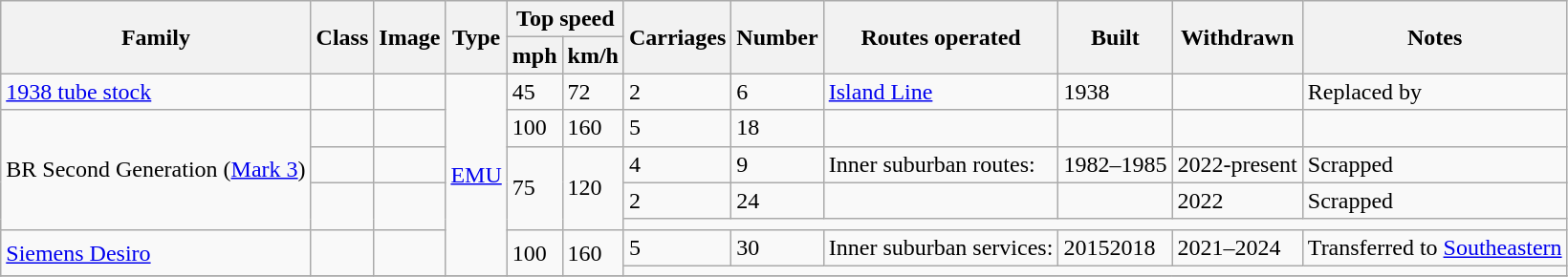<table class="wikitable defaultcenter col1left col2left col9left col12left">
<tr>
<th rowspan="2">Family</th>
<th rowspan="2">Class</th>
<th rowspan="2">Image</th>
<th rowspan="2">Type</th>
<th colspan="2">Top speed</th>
<th rowspan="2">Carriages</th>
<th rowspan="2">Number</th>
<th rowspan="2">Routes operated</th>
<th rowspan="2">Built</th>
<th rowspan="2">Withdrawn</th>
<th rowspan="2">Notes</th>
</tr>
<tr>
<th>mph</th>
<th>km/h</th>
</tr>
<tr>
<td><a href='#'>1938 tube stock</a></td>
<td></td>
<td></td>
<td rowspan="7"><a href='#'>EMU</a></td>
<td>45</td>
<td>72</td>
<td>2</td>
<td>6</td>
<td><a href='#'>Island Line</a></td>
<td>1938</td>
<td></td>
<td>Replaced by </td>
</tr>
<tr>
<td rowspan="4">BR Second Generation (<a href='#'>Mark 3</a>)</td>
<td></td>
<td></td>
<td>100</td>
<td>160</td>
<td>5</td>
<td>18</td>
<td></td>
<td></td>
<td></td>
</tr>
<tr>
<td></td>
<td></td>
<td rowspan="3">75</td>
<td rowspan="3">120</td>
<td>4</td>
<td>9</td>
<td style="text-align:left">Inner suburban routes:</td>
<td>1982–1985</td>
<td style="text-align:center">2022-present</td>
<td>Scrapped</td>
</tr>
<tr>
<td rowspan="2"></td>
<td rowspan="2"></td>
<td>2</td>
<td>24</td>
<td></td>
<td rowspan="1"></td>
<td>2022</td>
<td rowspan="1">Scrapped</td>
</tr>
<tr>
<td colspan="6"></td>
</tr>
<tr>
<td rowspan="2"><a href='#'>Siemens Desiro</a></td>
<td rowspan="2"></td>
<td rowspan="2"></td>
<td rowspan="2">100</td>
<td rowspan="2">160</td>
<td>5</td>
<td>30</td>
<td style="text-align:left">Inner suburban services:<br></td>
<td>20152018</td>
<td>2021–2024</td>
<td>Transferred to <a href='#'>Southeastern</a></td>
</tr>
<tr>
<td colspan="6"></td>
</tr>
<tr>
</tr>
</table>
